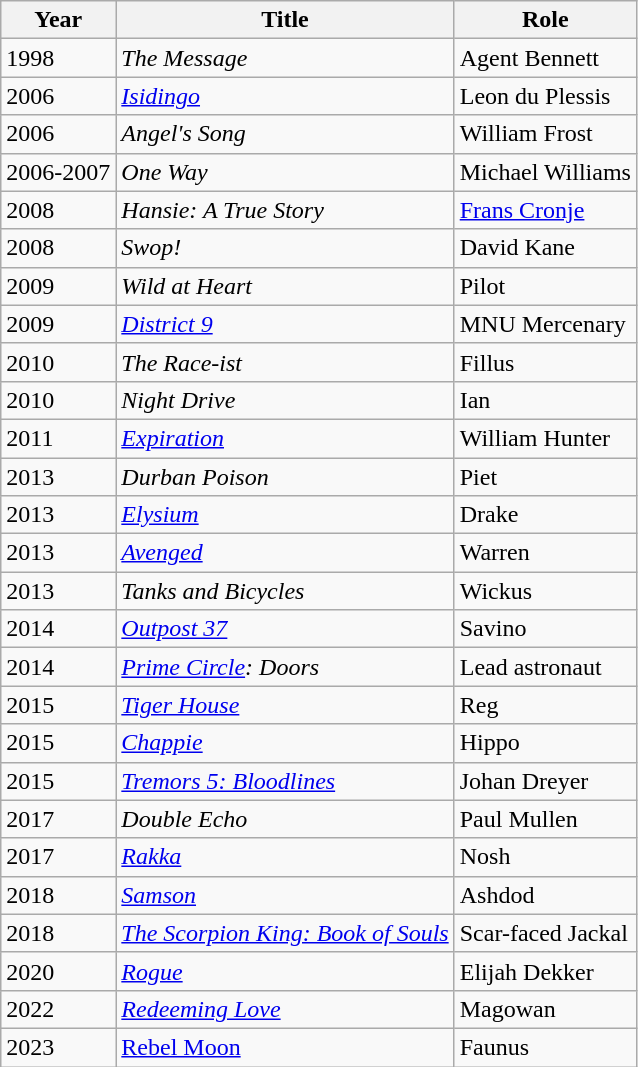<table class="wikitable sortable">
<tr>
<th>Year</th>
<th>Title</th>
<th>Role</th>
</tr>
<tr>
<td>1998</td>
<td><em>The Message</em></td>
<td>Agent Bennett</td>
</tr>
<tr>
<td>2006</td>
<td><em><a href='#'>Isidingo</a></em></td>
<td>Leon du Plessis</td>
</tr>
<tr>
<td>2006</td>
<td><em>Angel's Song</em></td>
<td>William Frost</td>
</tr>
<tr>
<td>2006-2007</td>
<td><em>One Way</em></td>
<td>Michael Williams</td>
</tr>
<tr>
<td>2008</td>
<td><em>Hansie: A True Story</em></td>
<td><a href='#'>Frans Cronje</a></td>
</tr>
<tr>
<td>2008</td>
<td><em>Swop!</em></td>
<td>David Kane</td>
</tr>
<tr>
<td>2009</td>
<td><em>Wild at Heart</em></td>
<td>Pilot</td>
</tr>
<tr>
<td>2009</td>
<td><em><a href='#'>District 9</a></em></td>
<td>MNU Mercenary</td>
</tr>
<tr>
<td>2010</td>
<td><em>The Race-ist</em></td>
<td>Fillus</td>
</tr>
<tr>
<td>2010</td>
<td><em>Night Drive</em></td>
<td>Ian</td>
</tr>
<tr>
<td>2011</td>
<td><em><a href='#'>Expiration</a></em></td>
<td>William Hunter</td>
</tr>
<tr>
<td>2013</td>
<td><em>Durban Poison</em></td>
<td>Piet</td>
</tr>
<tr>
<td>2013</td>
<td><em><a href='#'>Elysium</a></em></td>
<td>Drake</td>
</tr>
<tr>
<td>2013</td>
<td><em><a href='#'>Avenged</a></em></td>
<td>Warren</td>
</tr>
<tr>
<td>2013</td>
<td><em>Tanks and Bicycles</em></td>
<td>Wickus</td>
</tr>
<tr>
<td>2014</td>
<td><em><a href='#'>Outpost 37</a></em></td>
<td>Savino</td>
</tr>
<tr>
<td>2014</td>
<td><em><a href='#'>Prime Circle</a>: Doors</em></td>
<td>Lead astronaut</td>
</tr>
<tr>
<td>2015</td>
<td><em><a href='#'>Tiger House</a></em></td>
<td>Reg</td>
</tr>
<tr>
<td>2015</td>
<td><em><a href='#'>Chappie</a></em></td>
<td>Hippo</td>
</tr>
<tr>
<td>2015</td>
<td><em><a href='#'>Tremors 5: Bloodlines</a></em></td>
<td>Johan Dreyer</td>
</tr>
<tr>
<td>2017</td>
<td><em>Double Echo</em></td>
<td>Paul Mullen</td>
</tr>
<tr>
<td>2017</td>
<td><em><a href='#'>Rakka</a></em></td>
<td>Nosh</td>
</tr>
<tr>
<td>2018</td>
<td><em><a href='#'>Samson</a></em></td>
<td>Ashdod</td>
</tr>
<tr>
<td>2018</td>
<td><em><a href='#'>The Scorpion King: Book of Souls</a></em></td>
<td>Scar-faced Jackal</td>
</tr>
<tr>
<td>2020</td>
<td><em><a href='#'>Rogue</a></em></td>
<td>Elijah Dekker</td>
</tr>
<tr>
<td>2022</td>
<td><em><a href='#'>Redeeming Love</a></em></td>
<td>Magowan</td>
</tr>
<tr>
<td>2023</td>
<td><a href='#'>Rebel Moon</a></td>
<td>Faunus</td>
</tr>
</table>
